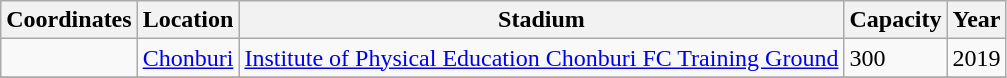<table class="wikitable sortable">
<tr>
<th>Coordinates</th>
<th>Location</th>
<th>Stadium</th>
<th>Capacity</th>
<th>Year</th>
</tr>
<tr>
<td></td>
<td><a href='#'>Chonburi</a></td>
<td><a href='#'>Institute of Physical Education Chonburi FC Training Ground</a></td>
<td>300</td>
<td>2019</td>
</tr>
<tr>
</tr>
</table>
